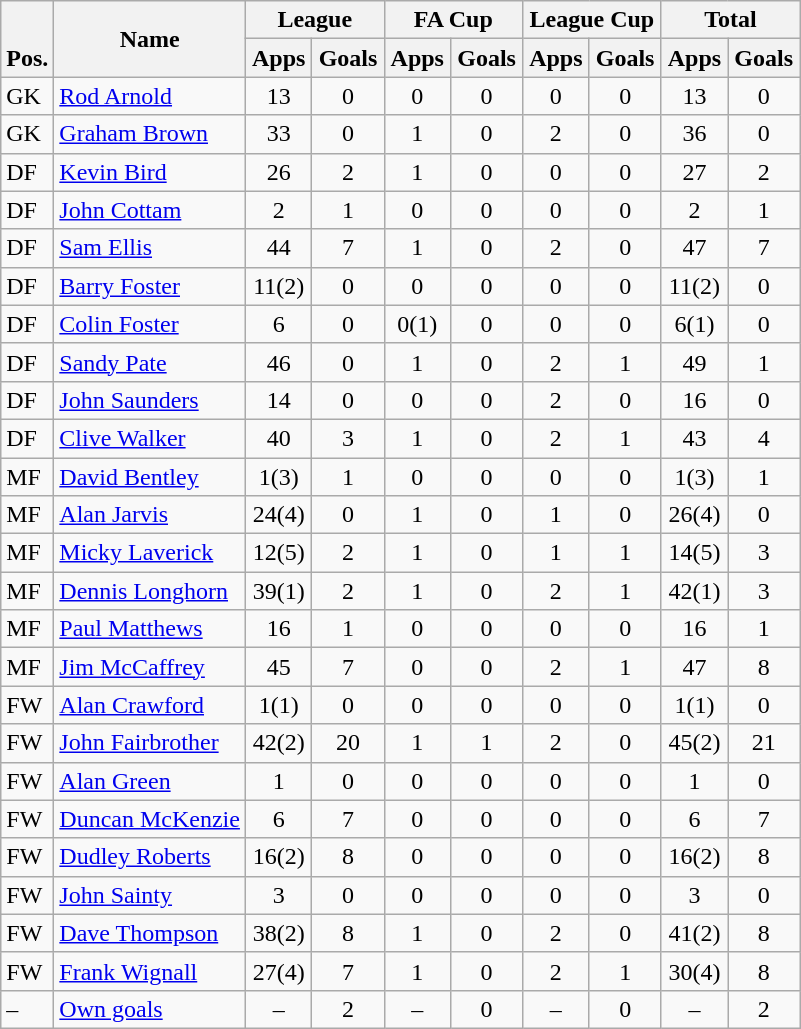<table class="wikitable" style="text-align:center">
<tr>
<th rowspan="2" valign="bottom">Pos.</th>
<th rowspan="2">Name</th>
<th colspan="2" width="85">League</th>
<th colspan="2" width="85">FA Cup</th>
<th colspan="2" width="85">League Cup</th>
<th colspan="2" width="85">Total</th>
</tr>
<tr>
<th>Apps</th>
<th>Goals</th>
<th>Apps</th>
<th>Goals</th>
<th>Apps</th>
<th>Goals</th>
<th>Apps</th>
<th>Goals</th>
</tr>
<tr>
<td align="left">GK</td>
<td align="left"> <a href='#'>Rod Arnold</a></td>
<td>13</td>
<td>0</td>
<td>0</td>
<td>0</td>
<td>0</td>
<td>0</td>
<td>13</td>
<td>0</td>
</tr>
<tr>
<td align="left">GK</td>
<td align="left"> <a href='#'>Graham Brown</a></td>
<td>33</td>
<td>0</td>
<td>1</td>
<td>0</td>
<td>2</td>
<td>0</td>
<td>36</td>
<td>0</td>
</tr>
<tr>
<td align="left">DF</td>
<td align="left"> <a href='#'>Kevin Bird</a></td>
<td>26</td>
<td>2</td>
<td>1</td>
<td>0</td>
<td>0</td>
<td>0</td>
<td>27</td>
<td>2</td>
</tr>
<tr>
<td align="left">DF</td>
<td align="left"> <a href='#'>John Cottam</a></td>
<td>2</td>
<td>1</td>
<td>0</td>
<td>0</td>
<td>0</td>
<td>0</td>
<td>2</td>
<td>1</td>
</tr>
<tr>
<td align="left">DF</td>
<td align="left"> <a href='#'>Sam Ellis</a></td>
<td>44</td>
<td>7</td>
<td>1</td>
<td>0</td>
<td>2</td>
<td>0</td>
<td>47</td>
<td>7</td>
</tr>
<tr>
<td align="left">DF</td>
<td align="left"> <a href='#'>Barry Foster</a></td>
<td>11(2)</td>
<td>0</td>
<td>0</td>
<td>0</td>
<td>0</td>
<td>0</td>
<td>11(2)</td>
<td>0</td>
</tr>
<tr>
<td align="left">DF</td>
<td align="left"> <a href='#'>Colin Foster</a></td>
<td>6</td>
<td>0</td>
<td>0(1)</td>
<td>0</td>
<td>0</td>
<td>0</td>
<td>6(1)</td>
<td>0</td>
</tr>
<tr>
<td align="left">DF</td>
<td align="left"> <a href='#'>Sandy Pate</a></td>
<td>46</td>
<td>0</td>
<td>1</td>
<td>0</td>
<td>2</td>
<td>1</td>
<td>49</td>
<td>1</td>
</tr>
<tr>
<td align="left">DF</td>
<td align="left"> <a href='#'>John Saunders</a></td>
<td>14</td>
<td>0</td>
<td>0</td>
<td>0</td>
<td>2</td>
<td>0</td>
<td>16</td>
<td>0</td>
</tr>
<tr>
<td align="left">DF</td>
<td align="left"> <a href='#'>Clive Walker</a></td>
<td>40</td>
<td>3</td>
<td>1</td>
<td>0</td>
<td>2</td>
<td>1</td>
<td>43</td>
<td>4</td>
</tr>
<tr>
<td align="left">MF</td>
<td align="left"> <a href='#'>David Bentley</a></td>
<td>1(3)</td>
<td>1</td>
<td>0</td>
<td>0</td>
<td>0</td>
<td>0</td>
<td>1(3)</td>
<td>1</td>
</tr>
<tr>
<td align="left">MF</td>
<td align="left"> <a href='#'>Alan Jarvis</a></td>
<td>24(4)</td>
<td>0</td>
<td>1</td>
<td>0</td>
<td>1</td>
<td>0</td>
<td>26(4)</td>
<td>0</td>
</tr>
<tr>
<td align="left">MF</td>
<td align="left"> <a href='#'>Micky Laverick</a></td>
<td>12(5)</td>
<td>2</td>
<td>1</td>
<td>0</td>
<td>1</td>
<td>1</td>
<td>14(5)</td>
<td>3</td>
</tr>
<tr>
<td align="left">MF</td>
<td align="left"> <a href='#'>Dennis Longhorn</a></td>
<td>39(1)</td>
<td>2</td>
<td>1</td>
<td>0</td>
<td>2</td>
<td>1</td>
<td>42(1)</td>
<td>3</td>
</tr>
<tr>
<td align="left">MF</td>
<td align="left"> <a href='#'>Paul Matthews</a></td>
<td>16</td>
<td>1</td>
<td>0</td>
<td>0</td>
<td>0</td>
<td>0</td>
<td>16</td>
<td>1</td>
</tr>
<tr>
<td align="left">MF</td>
<td align="left"> <a href='#'>Jim McCaffrey</a></td>
<td>45</td>
<td>7</td>
<td>0</td>
<td>0</td>
<td>2</td>
<td>1</td>
<td>47</td>
<td>8</td>
</tr>
<tr>
<td align="left">FW</td>
<td align="left"> <a href='#'>Alan Crawford</a></td>
<td>1(1)</td>
<td>0</td>
<td>0</td>
<td>0</td>
<td>0</td>
<td>0</td>
<td>1(1)</td>
<td>0</td>
</tr>
<tr>
<td align="left">FW</td>
<td align="left"> <a href='#'>John Fairbrother</a></td>
<td>42(2)</td>
<td>20</td>
<td>1</td>
<td>1</td>
<td>2</td>
<td>0</td>
<td>45(2)</td>
<td>21</td>
</tr>
<tr>
<td align="left">FW</td>
<td align="left"> <a href='#'>Alan Green</a></td>
<td>1</td>
<td>0</td>
<td>0</td>
<td>0</td>
<td>0</td>
<td>0</td>
<td>1</td>
<td>0</td>
</tr>
<tr>
<td align="left">FW</td>
<td align="left"> <a href='#'>Duncan McKenzie</a></td>
<td>6</td>
<td>7</td>
<td>0</td>
<td>0</td>
<td>0</td>
<td>0</td>
<td>6</td>
<td>7</td>
</tr>
<tr>
<td align="left">FW</td>
<td align="left"> <a href='#'>Dudley Roberts</a></td>
<td>16(2)</td>
<td>8</td>
<td>0</td>
<td>0</td>
<td>0</td>
<td>0</td>
<td>16(2)</td>
<td>8</td>
</tr>
<tr>
<td align="left">FW</td>
<td align="left"> <a href='#'>John Sainty</a></td>
<td>3</td>
<td>0</td>
<td>0</td>
<td>0</td>
<td>0</td>
<td>0</td>
<td>3</td>
<td>0</td>
</tr>
<tr>
<td align="left">FW</td>
<td align="left"> <a href='#'>Dave Thompson</a></td>
<td>38(2)</td>
<td>8</td>
<td>1</td>
<td>0</td>
<td>2</td>
<td>0</td>
<td>41(2)</td>
<td>8</td>
</tr>
<tr>
<td align="left">FW</td>
<td align="left"> <a href='#'>Frank Wignall</a></td>
<td>27(4)</td>
<td>7</td>
<td>1</td>
<td>0</td>
<td>2</td>
<td>1</td>
<td>30(4)</td>
<td>8</td>
</tr>
<tr>
<td align="left">–</td>
<td align="left"><a href='#'>Own goals</a></td>
<td>–</td>
<td>2</td>
<td>–</td>
<td>0</td>
<td>–</td>
<td>0</td>
<td>–</td>
<td>2</td>
</tr>
</table>
